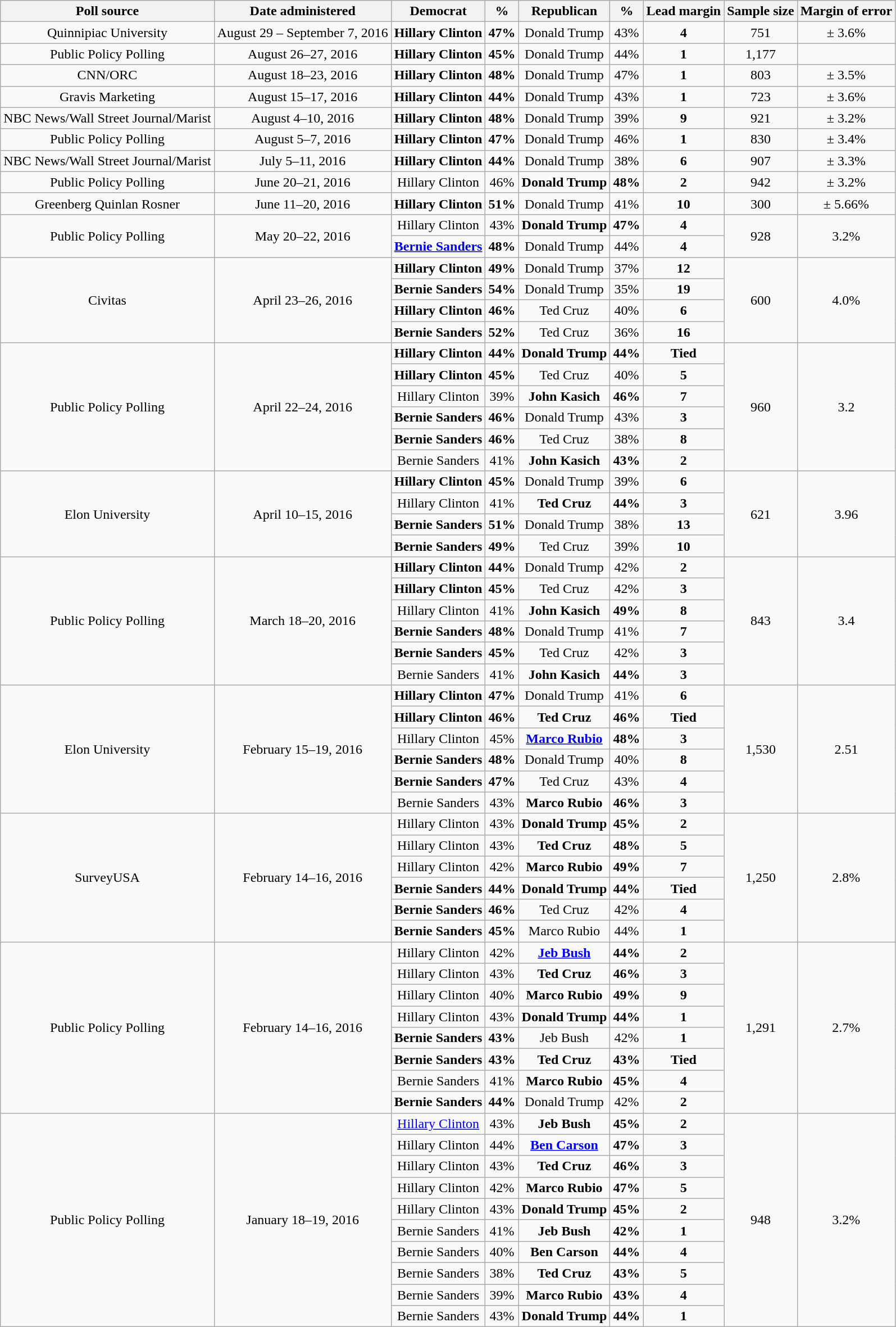<table class="wikitable" style="text-align:center;">
<tr valign=bottom>
<th>Poll source</th>
<th>Date administered</th>
<th>Democrat</th>
<th>%</th>
<th>Republican</th>
<th>%</th>
<th>Lead margin</th>
<th>Sample size</th>
<th>Margin of error</th>
</tr>
<tr>
<td>Quinnipiac University</td>
<td>August 29 – September 7, 2016</td>
<td><strong>Hillary Clinton</strong></td>
<td><strong>47%</strong></td>
<td>Donald Trump</td>
<td>43%</td>
<td><strong>4</strong></td>
<td>751</td>
<td>± 3.6%</td>
</tr>
<tr>
<td>Public Policy Polling</td>
<td>August 26–27, 2016</td>
<td><strong>Hillary Clinton</strong></td>
<td><strong>45%</strong></td>
<td>Donald Trump</td>
<td>44%</td>
<td><strong>1</strong></td>
<td>1,177</td>
<td></td>
</tr>
<tr>
<td>CNN/ORC</td>
<td>August 18–23, 2016</td>
<td><strong>Hillary Clinton</strong></td>
<td><strong>48%</strong></td>
<td>Donald Trump</td>
<td>47%</td>
<td><strong>1</strong></td>
<td>803</td>
<td>± 3.5%</td>
</tr>
<tr>
<td>Gravis Marketing</td>
<td>August 15–17, 2016</td>
<td><strong>Hillary Clinton</strong></td>
<td><strong>44%</strong></td>
<td>Donald Trump</td>
<td>43%</td>
<td><strong>1</strong></td>
<td>723</td>
<td>± 3.6%</td>
</tr>
<tr>
<td>NBC News/Wall Street Journal/Marist</td>
<td>August 4–10, 2016</td>
<td><strong>Hillary Clinton</strong></td>
<td><strong>48%</strong></td>
<td>Donald Trump</td>
<td>39%</td>
<td><strong>9</strong></td>
<td>921</td>
<td>± 3.2%</td>
</tr>
<tr>
<td>Public Policy Polling</td>
<td>August 5–7, 2016</td>
<td><strong>Hillary Clinton</strong></td>
<td><strong>47%</strong></td>
<td>Donald Trump</td>
<td>46%</td>
<td><strong>1</strong></td>
<td>830</td>
<td>± 3.4%</td>
</tr>
<tr>
<td>NBC News/Wall Street Journal/Marist</td>
<td>July 5–11, 2016</td>
<td><strong>Hillary Clinton</strong></td>
<td><strong>44%</strong></td>
<td>Donald Trump</td>
<td>38%</td>
<td><strong>6</strong></td>
<td>907</td>
<td>± 3.3%</td>
</tr>
<tr>
<td>Public Policy Polling</td>
<td>June 20–21, 2016</td>
<td>Hillary Clinton</td>
<td>46%</td>
<td><strong>Donald Trump</strong></td>
<td><strong>48%</strong></td>
<td><strong>2</strong></td>
<td>942</td>
<td>± 3.2%</td>
</tr>
<tr>
<td>Greenberg Quinlan Rosner</td>
<td>June 11–20, 2016</td>
<td><strong>Hillary Clinton</strong></td>
<td><strong>51%</strong></td>
<td>Donald Trump</td>
<td>41%</td>
<td><strong>10</strong></td>
<td rowspan=1>300</td>
<td rowspan=1>± 5.66%</td>
</tr>
<tr>
<td rowspan="2">Public Policy Polling</td>
<td rowspan="2">May 20–22, 2016</td>
<td>Hillary Clinton</td>
<td>43%</td>
<td><strong>Donald Trump</strong></td>
<td><strong>47%</strong></td>
<td><strong>4</strong></td>
<td rowspan="2">928</td>
<td rowspan="2">3.2%</td>
</tr>
<tr>
<td><strong><a href='#'>Bernie Sanders</a></strong></td>
<td><strong>48%</strong></td>
<td>Donald Trump</td>
<td>44%</td>
<td><strong>4</strong></td>
</tr>
<tr>
<td rowspan="4">Civitas</td>
<td rowspan="4">April 23–26, 2016</td>
<td><strong>Hillary Clinton</strong></td>
<td><strong>49%</strong></td>
<td>Donald Trump</td>
<td>37%</td>
<td><strong>12</strong></td>
<td rowspan="4">600</td>
<td rowspan="4">4.0%</td>
</tr>
<tr>
<td><strong>Bernie Sanders</strong></td>
<td><strong>54%</strong></td>
<td>Donald Trump</td>
<td>35%</td>
<td><strong>19</strong></td>
</tr>
<tr>
<td><strong>Hillary Clinton</strong></td>
<td><strong>46%</strong></td>
<td>Ted Cruz</td>
<td>40%</td>
<td><strong>6</strong></td>
</tr>
<tr>
<td><strong>Bernie Sanders</strong></td>
<td><strong>52%</strong></td>
<td>Ted Cruz</td>
<td>36%</td>
<td><strong>16</strong></td>
</tr>
<tr>
<td rowspan="6">Public Policy Polling</td>
<td rowspan="6">April 22–24, 2016</td>
<td><strong>Hillary Clinton</strong></td>
<td><strong>44%</strong></td>
<td><strong>Donald Trump</strong></td>
<td><strong>44%</strong></td>
<td style="text-align:center;"><strong>Tied</strong></td>
<td rowspan="6">960</td>
<td rowspan="6">3.2</td>
</tr>
<tr>
<td><strong>Hillary Clinton</strong></td>
<td><strong>45%</strong></td>
<td>Ted Cruz</td>
<td>40%</td>
<td><strong>5</strong></td>
</tr>
<tr>
<td>Hillary Clinton</td>
<td>39%</td>
<td><strong>John Kasich</strong></td>
<td><strong>46%</strong></td>
<td><strong>7</strong></td>
</tr>
<tr>
<td><strong>Bernie Sanders</strong></td>
<td><strong>46%</strong></td>
<td>Donald Trump</td>
<td>43%</td>
<td><strong>3</strong></td>
</tr>
<tr>
<td><strong>Bernie Sanders</strong></td>
<td><strong>46%</strong></td>
<td>Ted Cruz</td>
<td>38%</td>
<td><strong>8</strong></td>
</tr>
<tr>
<td>Bernie Sanders</td>
<td>41%</td>
<td><strong>John Kasich</strong></td>
<td><strong>43%</strong></td>
<td><strong>2</strong></td>
</tr>
<tr>
<td rowspan="4">Elon University</td>
<td rowspan="4">April 10–15, 2016</td>
<td><strong>Hillary Clinton</strong></td>
<td><strong>45%</strong></td>
<td>Donald Trump</td>
<td>39%</td>
<td><strong>6</strong></td>
<td rowspan="4">621</td>
<td rowspan="4">3.96</td>
</tr>
<tr>
<td>Hillary Clinton</td>
<td>41%</td>
<td><strong>Ted Cruz</strong></td>
<td><strong>44%</strong></td>
<td><strong>3</strong></td>
</tr>
<tr>
<td><strong>Bernie Sanders</strong></td>
<td><strong>51%</strong></td>
<td>Donald Trump</td>
<td>38%</td>
<td><strong>13</strong></td>
</tr>
<tr>
<td><strong>Bernie Sanders</strong></td>
<td><strong>49%</strong></td>
<td>Ted Cruz</td>
<td>39%</td>
<td><strong>10</strong></td>
</tr>
<tr>
<td rowspan="6">Public Policy Polling</td>
<td rowspan="6">March 18–20, 2016</td>
<td><strong>Hillary Clinton</strong></td>
<td><strong>44%</strong></td>
<td>Donald Trump</td>
<td>42%</td>
<td><strong>2</strong></td>
<td rowspan="6">843</td>
<td rowspan="6">3.4</td>
</tr>
<tr>
<td><strong>Hillary Clinton</strong></td>
<td><strong>45%</strong></td>
<td>Ted Cruz</td>
<td>42%</td>
<td><strong>3</strong></td>
</tr>
<tr>
<td>Hillary Clinton</td>
<td>41%</td>
<td><strong>John Kasich</strong></td>
<td><strong>49%</strong></td>
<td><strong>8</strong></td>
</tr>
<tr>
<td><strong>Bernie Sanders</strong></td>
<td><strong>48%</strong></td>
<td>Donald Trump</td>
<td>41%</td>
<td><strong>7</strong></td>
</tr>
<tr>
<td><strong>Bernie Sanders</strong></td>
<td><strong>45%</strong></td>
<td>Ted Cruz</td>
<td>42%</td>
<td><strong>3</strong></td>
</tr>
<tr>
<td>Bernie Sanders</td>
<td>41%</td>
<td><strong>John Kasich</strong></td>
<td><strong>44%</strong></td>
<td><strong>3</strong></td>
</tr>
<tr>
<td rowspan="6">Elon University</td>
<td rowspan="6">February 15–19, 2016</td>
<td><strong>Hillary Clinton</strong></td>
<td><strong>47%</strong></td>
<td>Donald Trump</td>
<td>41%</td>
<td><strong>6</strong></td>
<td rowspan="6">1,530</td>
<td rowspan="6">2.51</td>
</tr>
<tr>
<td><strong>Hillary Clinton</strong></td>
<td><strong>46%</strong></td>
<td><strong>Ted Cruz</strong></td>
<td><strong>46%</strong></td>
<td style="text-align:center;"><strong>Tied</strong></td>
</tr>
<tr>
<td>Hillary Clinton</td>
<td>45%</td>
<td><strong><a href='#'>Marco Rubio</a></strong></td>
<td><strong>48%</strong></td>
<td><strong>3</strong></td>
</tr>
<tr>
<td><strong>Bernie Sanders</strong></td>
<td><strong>48%</strong></td>
<td>Donald Trump</td>
<td>40%</td>
<td><strong>8</strong></td>
</tr>
<tr>
<td><strong>Bernie Sanders</strong></td>
<td><strong>47%</strong></td>
<td>Ted Cruz</td>
<td>43%</td>
<td><strong>4</strong></td>
</tr>
<tr>
<td>Bernie Sanders</td>
<td>43%</td>
<td><strong>Marco Rubio</strong></td>
<td><strong>46%</strong></td>
<td><strong>3</strong></td>
</tr>
<tr>
<td rowspan="6">SurveyUSA</td>
<td rowspan="6">February 14–16, 2016</td>
<td>Hillary Clinton</td>
<td>43%</td>
<td><strong>Donald Trump</strong></td>
<td><strong>45%</strong></td>
<td><strong>2</strong></td>
<td rowspan="6">1,250</td>
<td rowspan="6">2.8%</td>
</tr>
<tr>
<td>Hillary Clinton</td>
<td>43%</td>
<td><strong>Ted Cruz</strong></td>
<td><strong>48%</strong></td>
<td><strong>5</strong></td>
</tr>
<tr>
<td>Hillary Clinton</td>
<td>42%</td>
<td><strong>Marco Rubio</strong></td>
<td><strong>49%</strong></td>
<td><strong>7</strong></td>
</tr>
<tr>
<td><strong>Bernie Sanders</strong></td>
<td><strong>44%</strong></td>
<td><strong>Donald Trump</strong></td>
<td><strong>44%</strong></td>
<td style="text-align:center;"><strong>Tied</strong></td>
</tr>
<tr>
<td><strong>Bernie Sanders</strong></td>
<td><strong>46%</strong></td>
<td>Ted Cruz</td>
<td>42%</td>
<td><strong>4</strong></td>
</tr>
<tr>
<td><strong>Bernie Sanders</strong></td>
<td><strong>45%</strong></td>
<td>Marco Rubio</td>
<td>44%</td>
<td><strong>1</strong></td>
</tr>
<tr>
<td rowspan="8">Public Policy Polling</td>
<td rowspan="8">February 14–16, 2016</td>
<td>Hillary Clinton</td>
<td>42%</td>
<td><strong><a href='#'>Jeb Bush</a></strong></td>
<td><strong>44%</strong></td>
<td><strong>2</strong></td>
<td rowspan="8">1,291</td>
<td rowspan="8">2.7%</td>
</tr>
<tr>
<td>Hillary Clinton</td>
<td>43%</td>
<td><strong>Ted Cruz</strong></td>
<td><strong>46%</strong></td>
<td><strong>3</strong></td>
</tr>
<tr>
<td>Hillary Clinton</td>
<td>40%</td>
<td><strong>Marco Rubio</strong></td>
<td><strong>49%</strong></td>
<td><strong>9</strong></td>
</tr>
<tr>
<td>Hillary Clinton</td>
<td>43%</td>
<td><strong>Donald Trump</strong></td>
<td><strong>44%</strong></td>
<td><strong>1</strong></td>
</tr>
<tr>
<td><strong>Bernie Sanders</strong></td>
<td><strong>43%</strong></td>
<td>Jeb Bush</td>
<td>42%</td>
<td><strong>1</strong></td>
</tr>
<tr>
<td><strong>Bernie Sanders</strong></td>
<td><strong>43%</strong></td>
<td><strong>Ted Cruz</strong></td>
<td><strong>43%</strong></td>
<td style="text-align:center;"><strong>Tied</strong></td>
</tr>
<tr>
<td>Bernie Sanders</td>
<td>41%</td>
<td><strong>Marco Rubio</strong></td>
<td><strong>45%</strong></td>
<td><strong>4</strong></td>
</tr>
<tr>
<td><strong>Bernie Sanders</strong></td>
<td><strong>44%</strong></td>
<td>Donald Trump</td>
<td>42%</td>
<td><strong>2</strong></td>
</tr>
<tr>
<td rowspan="10">Public Policy Polling</td>
<td rowspan="10">January 18–19, 2016</td>
<td><a href='#'>Hillary Clinton</a></td>
<td>43%</td>
<td><strong>Jeb Bush</strong></td>
<td><strong>45%</strong></td>
<td><strong>2</strong></td>
<td rowspan="10">948</td>
<td rowspan="10">3.2%</td>
</tr>
<tr>
<td>Hillary Clinton</td>
<td>44%</td>
<td><strong><a href='#'>Ben Carson</a></strong></td>
<td><strong>47%</strong></td>
<td><strong>3</strong></td>
</tr>
<tr>
<td>Hillary Clinton</td>
<td>43%</td>
<td><strong>Ted Cruz</strong></td>
<td><strong>46%</strong></td>
<td><strong>3</strong></td>
</tr>
<tr>
<td>Hillary Clinton</td>
<td>42%</td>
<td><strong>Marco Rubio</strong></td>
<td><strong>47%</strong></td>
<td><strong>5</strong></td>
</tr>
<tr>
<td>Hillary Clinton</td>
<td>43%</td>
<td><strong>Donald Trump</strong></td>
<td><strong>45%</strong></td>
<td><strong>2</strong></td>
</tr>
<tr>
<td>Bernie Sanders</td>
<td>41%</td>
<td><strong>Jeb Bush</strong></td>
<td><strong>42%</strong></td>
<td><strong>1</strong></td>
</tr>
<tr>
<td>Bernie Sanders</td>
<td>40%</td>
<td><strong>Ben Carson</strong></td>
<td><strong>44%</strong></td>
<td><strong>4</strong></td>
</tr>
<tr>
<td>Bernie Sanders</td>
<td>38%</td>
<td><strong>Ted Cruz</strong></td>
<td><strong>43%</strong></td>
<td><strong>5</strong></td>
</tr>
<tr>
<td>Bernie Sanders</td>
<td>39%</td>
<td><strong>Marco Rubio</strong></td>
<td><strong>43%</strong></td>
<td><strong>4</strong></td>
</tr>
<tr>
<td>Bernie Sanders</td>
<td>43%</td>
<td><strong>Donald Trump</strong></td>
<td><strong>44%</strong></td>
<td><strong>1</strong></td>
</tr>
</table>
